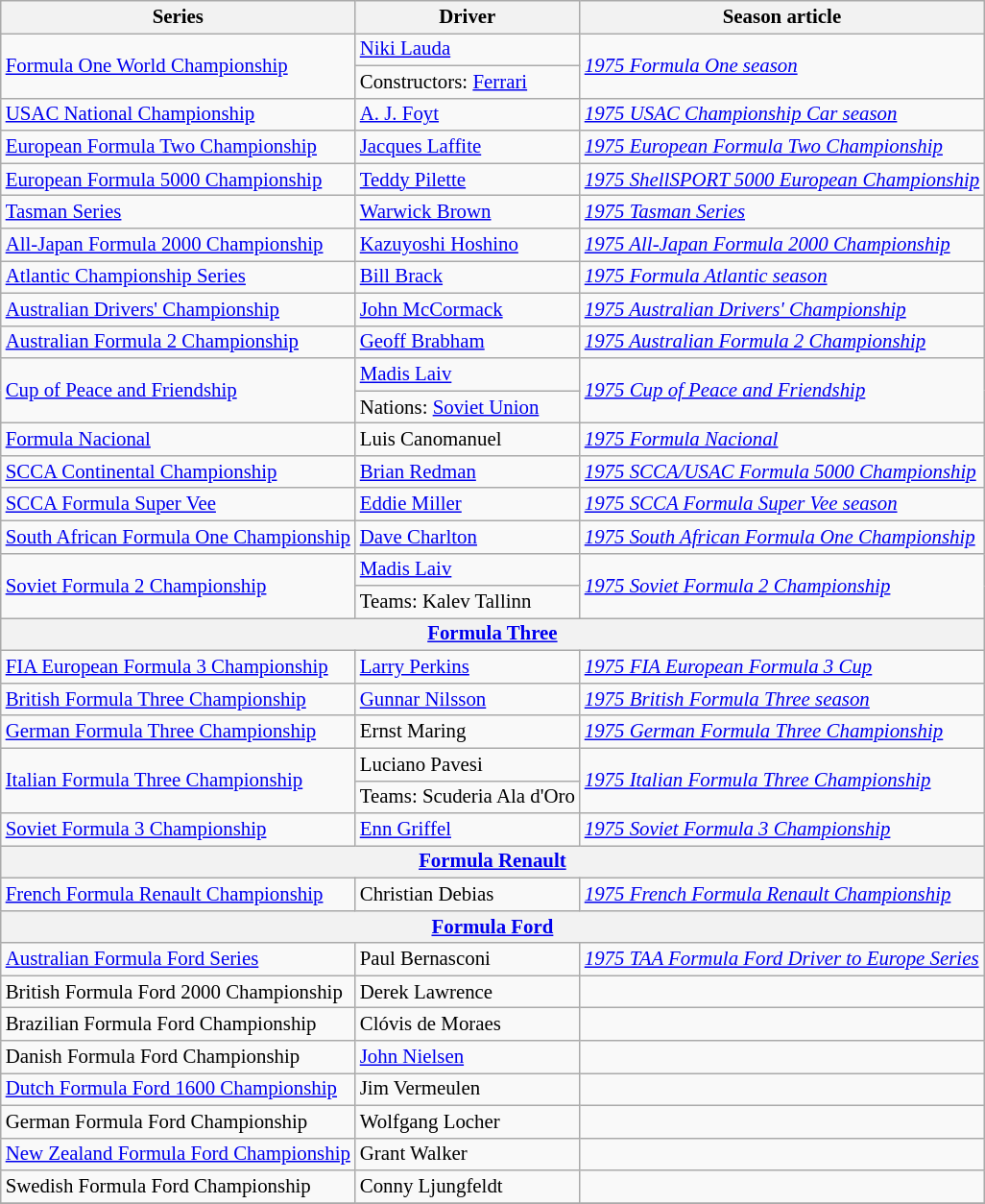<table class="wikitable" style="font-size: 87%;">
<tr>
<th>Series</th>
<th>Driver</th>
<th>Season article</th>
</tr>
<tr>
<td rowspan=2><a href='#'>Formula One World Championship</a></td>
<td> <a href='#'>Niki Lauda</a></td>
<td rowspan=2><em><a href='#'>1975 Formula One season</a></em></td>
</tr>
<tr>
<td>Constructors:  <a href='#'>Ferrari</a></td>
</tr>
<tr>
<td><a href='#'>USAC National Championship</a></td>
<td> <a href='#'>A. J. Foyt</a></td>
<td><em><a href='#'>1975 USAC Championship Car season</a></em></td>
</tr>
<tr>
<td><a href='#'>European Formula Two Championship</a></td>
<td> <a href='#'>Jacques Laffite</a></td>
<td><em><a href='#'>1975 European Formula Two Championship</a></em></td>
</tr>
<tr>
<td><a href='#'>European Formula 5000 Championship</a></td>
<td> <a href='#'>Teddy Pilette</a></td>
<td><em><a href='#'>1975 ShellSPORT 5000 European Championship</a></em></td>
</tr>
<tr>
<td><a href='#'>Tasman Series</a></td>
<td> <a href='#'>Warwick Brown</a></td>
<td><em><a href='#'>1975 Tasman Series</a></em></td>
</tr>
<tr>
<td><a href='#'>All-Japan Formula 2000 Championship</a></td>
<td> <a href='#'>Kazuyoshi Hoshino</a></td>
<td><em><a href='#'>1975 All-Japan Formula 2000 Championship</a></em></td>
</tr>
<tr>
<td><a href='#'>Atlantic Championship Series</a></td>
<td> <a href='#'>Bill Brack</a></td>
<td><em><a href='#'>1975 Formula Atlantic season</a></em></td>
</tr>
<tr>
<td><a href='#'>Australian Drivers' Championship</a></td>
<td> <a href='#'>John McCormack</a></td>
<td><em><a href='#'>1975 Australian Drivers' Championship</a></em></td>
</tr>
<tr>
<td><a href='#'>Australian Formula 2 Championship</a></td>
<td> <a href='#'>Geoff Brabham</a></td>
<td><em><a href='#'>1975 Australian Formula 2 Championship</a></em></td>
</tr>
<tr>
<td rowspan=2><a href='#'>Cup of Peace and Friendship</a></td>
<td> <a href='#'>Madis Laiv</a></td>
<td rowspan=2><em><a href='#'>1975 Cup of Peace and Friendship</a></em></td>
</tr>
<tr>
<td>Nations:  <a href='#'>Soviet Union</a></td>
</tr>
<tr>
<td><a href='#'>Formula Nacional</a></td>
<td> Luis Canomanuel</td>
<td><em><a href='#'>1975 Formula Nacional</a></em></td>
</tr>
<tr>
<td><a href='#'>SCCA Continental Championship</a></td>
<td> <a href='#'>Brian Redman</a></td>
<td><em><a href='#'>1975 SCCA/USAC Formula 5000 Championship</a></em></td>
</tr>
<tr>
<td><a href='#'>SCCA Formula Super Vee</a></td>
<td> <a href='#'>Eddie Miller</a></td>
<td><em><a href='#'>1975 SCCA Formula Super Vee season</a></em></td>
</tr>
<tr>
<td><a href='#'>South African Formula One Championship</a></td>
<td> <a href='#'>Dave Charlton</a></td>
<td><em><a href='#'>1975 South African Formula One Championship</a></em></td>
</tr>
<tr>
<td rowspan=2><a href='#'>Soviet Formula 2 Championship</a></td>
<td> <a href='#'>Madis Laiv</a></td>
<td rowspan=2><em><a href='#'>1975 Soviet Formula 2 Championship</a></em></td>
</tr>
<tr>
<td>Teams:  Kalev Tallinn</td>
</tr>
<tr>
<th colspan=3><a href='#'>Formula Three</a></th>
</tr>
<tr>
<td><a href='#'>FIA European Formula 3 Championship</a></td>
<td> <a href='#'>Larry Perkins</a></td>
<td><em><a href='#'>1975 FIA European Formula 3 Cup</a></em></td>
</tr>
<tr>
<td><a href='#'>British Formula Three Championship</a></td>
<td> <a href='#'>Gunnar Nilsson</a></td>
<td><em><a href='#'>1975 British Formula Three season</a></em></td>
</tr>
<tr>
<td><a href='#'>German Formula Three Championship</a></td>
<td> Ernst Maring</td>
<td><em><a href='#'>1975 German Formula Three Championship</a></em></td>
</tr>
<tr>
<td rowspan=2><a href='#'>Italian Formula Three Championship</a></td>
<td> Luciano Pavesi</td>
<td rowspan=2><em><a href='#'>1975 Italian Formula Three Championship</a></em></td>
</tr>
<tr>
<td>Teams:  Scuderia Ala d'Oro</td>
</tr>
<tr>
<td><a href='#'>Soviet Formula 3 Championship</a></td>
<td> <a href='#'>Enn Griffel</a></td>
<td><em><a href='#'>1975 Soviet Formula 3 Championship</a></em></td>
</tr>
<tr>
<th colspan=3><a href='#'>Formula Renault</a></th>
</tr>
<tr>
<td><a href='#'>French Formula Renault Championship</a></td>
<td> Christian Debias</td>
<td><em><a href='#'>1975 French Formula Renault Championship</a></em></td>
</tr>
<tr>
<th colspan=3><a href='#'>Formula Ford</a></th>
</tr>
<tr>
<td><a href='#'>Australian Formula Ford Series</a></td>
<td> Paul Bernasconi</td>
<td><em><a href='#'>1975 TAA Formula Ford Driver to Europe Series</a></em></td>
</tr>
<tr>
<td>British Formula Ford 2000 Championship</td>
<td> Derek Lawrence</td>
<td></td>
</tr>
<tr>
<td>Brazilian Formula Ford Championship</td>
<td> Clóvis de Moraes</td>
<td></td>
</tr>
<tr>
<td>Danish Formula Ford Championship</td>
<td> <a href='#'>John Nielsen</a></td>
<td></td>
</tr>
<tr>
<td><a href='#'>Dutch Formula Ford 1600 Championship</a></td>
<td> Jim Vermeulen</td>
<td></td>
</tr>
<tr>
<td>German Formula Ford Championship</td>
<td> Wolfgang Locher</td>
<td></td>
</tr>
<tr>
<td><a href='#'>New Zealand Formula Ford Championship</a></td>
<td> Grant Walker</td>
<td></td>
</tr>
<tr>
<td>Swedish Formula Ford Championship</td>
<td> Conny Ljungfeldt</td>
<td></td>
</tr>
<tr>
</tr>
</table>
